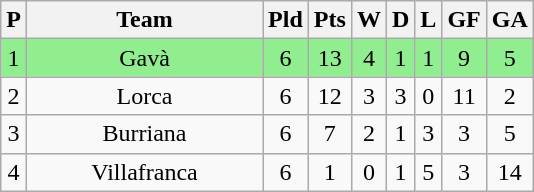<table class="wikitable sortable" style="text-align: center;">
<tr>
<th align="center">P</th>
<th width=150>Team</th>
<th align="center">Pld</th>
<th align="center">Pts</th>
<th align="center">W</th>
<th align="center">D</th>
<th align="center">L</th>
<th align="center">GF</th>
<th align="center">GA</th>
</tr>
<tr align=center style="background:#90EE90;">
<td>1</td>
<td>Gavà</td>
<td>6</td>
<td>13</td>
<td>4</td>
<td>1</td>
<td>1</td>
<td>9</td>
<td>5</td>
</tr>
<tr>
<td>2</td>
<td>Lorca</td>
<td>6</td>
<td>12</td>
<td>3</td>
<td>3</td>
<td>0</td>
<td>11</td>
<td>2</td>
</tr>
<tr>
<td>3</td>
<td>Burriana</td>
<td>6</td>
<td>7</td>
<td>2</td>
<td>1</td>
<td>3</td>
<td>3</td>
<td>5</td>
</tr>
<tr>
<td>4</td>
<td>Villafranca</td>
<td>6</td>
<td>1</td>
<td>0</td>
<td>1</td>
<td>5</td>
<td>3</td>
<td>14</td>
</tr>
</table>
